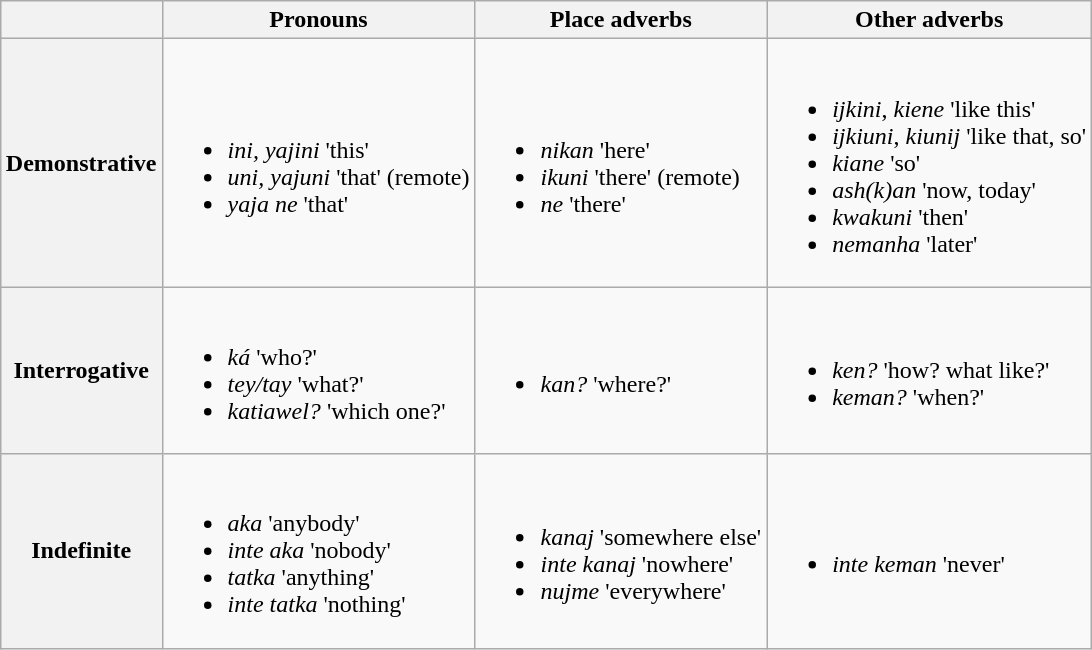<table class="wikitable" style="margin: 1em auto 1em auto">
<tr>
<th></th>
<th align="center">Pronouns</th>
<th align="center">Place adverbs</th>
<th align="center">Other adverbs</th>
</tr>
<tr>
<th align="center">Demonstrative</th>
<td><br><ul><li><em>ini, yajini</em> 'this'</li><li><em>uni, yajuni</em> 'that' (remote)</li><li><em>yaja ne</em> 'that'</li></ul></td>
<td><br><ul><li><em>nikan</em> 'here'</li><li><em>ikuni</em> 'there' (remote)</li><li><em>ne</em> 'there'</li></ul></td>
<td><br><ul><li><em>ijkini</em>, <em>kiene</em> 'like this'</li><li><em>ijkiuni</em>, <em>kiunij</em> 'like that, so'</li><li><em>kiane</em> 'so'</li><li><em>ash(k)an</em> 'now, today'</li><li><em>kwakuni</em> 'then'</li><li><em>nemanha</em> 'later'</li></ul></td>
</tr>
<tr>
<th align="center">Interrogative</th>
<td><br><ul><li><em>ká</em> 'who?'</li><li><em>tey/tay</em> 'what?'</li><li><em>katiawel?</em> 'which one?'</li></ul></td>
<td><br><ul><li><em>kan?</em> 'where?'</li></ul></td>
<td><br><ul><li><em>ken?</em> 'how? what like?'</li><li><em>keman?</em> 'when?'</li></ul></td>
</tr>
<tr>
<th align="center">Indefinite</th>
<td><br><ul><li><em>aka</em> 'anybody'</li><li><em>inte aka</em> 'nobody'</li><li><em>tatka</em> 'anything'</li><li><em>inte tatka</em> 'nothing'</li></ul></td>
<td><br><ul><li><em>kanaj</em> 'somewhere else'</li><li><em>inte kanaj</em> 'nowhere'</li><li><em>nujme</em> 'everywhere'</li></ul></td>
<td><br><ul><li><em>inte keman</em> 'never'</li></ul></td>
</tr>
</table>
